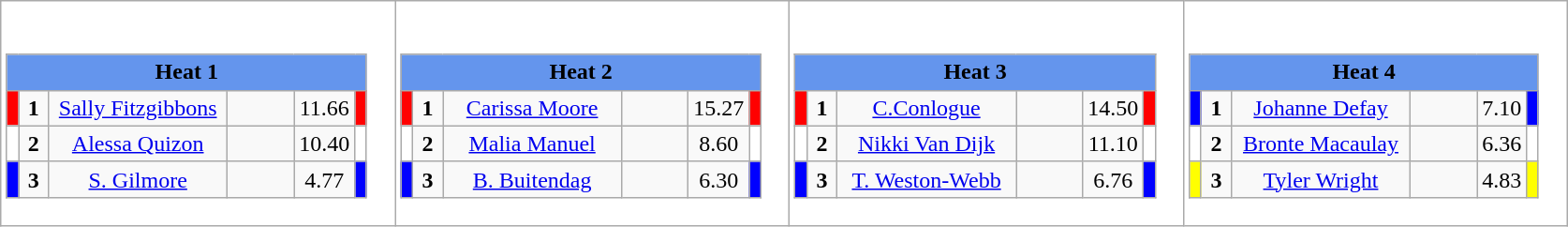<table class="wikitable" style="background:#fff;">
<tr>
<td><div><br><table class="wikitable">
<tr>
<td colspan="6"  style="text-align:center; background:#6495ed;"><strong>Heat 1</strong></td>
</tr>
<tr>
<td style="width:01px; background: #f00;"></td>
<td style="width:14px; text-align:center;"><strong>1</strong></td>
<td style="width:120px; text-align:center;"><a href='#'>Sally Fitzgibbons</a></td>
<td style="width:40px; text-align:center;"></td>
<td style="width:20px; text-align:center;">11.66</td>
<td style="width:01px; background: #f00;"></td>
</tr>
<tr>
<td style="width:01px; background: #fff;"></td>
<td style="width:14px; text-align:center;"><strong>2</strong></td>
<td style="width:120px; text-align:center;"><a href='#'>Alessa Quizon</a></td>
<td style="width:40px; text-align:center;"></td>
<td style="width:20px; text-align:center;">10.40</td>
<td style="width:01px; background: #fff;"></td>
</tr>
<tr>
<td style="width:01px; background: #00f;"></td>
<td style="width:14px; text-align:center;"><strong>3</strong></td>
<td style="width:120px; text-align:center;"><a href='#'>S. Gilmore</a></td>
<td style="width:40px; text-align:center;"></td>
<td style="width:20px; text-align:center;">4.77</td>
<td style="width:01px; background: #00f;"></td>
</tr>
</table>
</div></td>
<td><div><br><table class="wikitable">
<tr>
<td colspan="6"  style="text-align:center; background:#6495ed;"><strong>Heat 2</strong></td>
</tr>
<tr>
<td style="width:01px; background: #f00;"></td>
<td style="width:14px; text-align:center;"><strong>1</strong></td>
<td style="width:120px; text-align:center;"><a href='#'>Carissa Moore</a></td>
<td style="width:40px; text-align:center;"></td>
<td style="width:20px; text-align:center;">15.27</td>
<td style="width:01px; background: #f00;"></td>
</tr>
<tr>
<td style="width:01px; background: #fff;"></td>
<td style="width:14px; text-align:center;"><strong>2</strong></td>
<td style="width:120px; text-align:center;"><a href='#'>Malia Manuel</a></td>
<td style="width:40px; text-align:center;"></td>
<td style="width:20px; text-align:center;">8.60</td>
<td style="width:01px; background: #fff;"></td>
</tr>
<tr>
<td style="width:01px; background: #00f;"></td>
<td style="width:14px; text-align:center;"><strong>3</strong></td>
<td style="width:120px; text-align:center;"><a href='#'>B. Buitendag</a></td>
<td style="width:40px; text-align:center;"></td>
<td style="width:20px; text-align:center;">6.30</td>
<td style="width:01px; background: #00f;"></td>
</tr>
</table>
</div></td>
<td><div><br><table class="wikitable">
<tr>
<td colspan="6"  style="text-align:center; background:#6495ed;"><strong>Heat 3</strong></td>
</tr>
<tr>
<td style="width:01px; background: #f00;"></td>
<td style="width:14px; text-align:center;"><strong>1</strong></td>
<td style="width:120px; text-align:center;"><a href='#'>C.Conlogue</a></td>
<td style="width:40px; text-align:center;"></td>
<td style="width:20px; text-align:center;">14.50</td>
<td style="width:01px; background: #f00;"></td>
</tr>
<tr>
<td style="width:01px; background: #fff;"></td>
<td style="width:14px; text-align:center;"><strong>2</strong></td>
<td style="width:120px; text-align:center;"><a href='#'>Nikki Van Dijk</a></td>
<td style="width:40px; text-align:center;"></td>
<td style="width:20px; text-align:center;">11.10</td>
<td style="width:01px; background: #fff;"></td>
</tr>
<tr>
<td style="width:01px; background: #00f;"></td>
<td style="width:14px; text-align:center;"><strong>3</strong></td>
<td style="width:120px; text-align:center;"><a href='#'>T. Weston-Webb</a></td>
<td style="width:40px; text-align:center;"></td>
<td style="width:20px; text-align:center;">6.76</td>
<td style="width:01px; background: #00f;"></td>
</tr>
</table>
</div></td>
<td><div><br><table class="wikitable">
<tr>
<td colspan="6"  style="text-align:center; background:#6495ed;"><strong>Heat 4</strong></td>
</tr>
<tr>
<td style="width:01px; background: #00f;"></td>
<td style="width:14px; text-align:center;"><strong>1</strong></td>
<td style="width:120px; text-align:center;"><a href='#'>Johanne Defay</a></td>
<td style="width:40px; text-align:center;"></td>
<td style="width:20px; text-align:center;">7.10</td>
<td style="width:01px; background: #00f;"></td>
</tr>
<tr>
<td style="width:01px; background: #fff;"></td>
<td style="width:14px; text-align:center;"><strong>2</strong></td>
<td style="width:120px; text-align:center;"><a href='#'>Bronte Macaulay</a></td>
<td style="width:40px; text-align:center;"></td>
<td style="width:20px; text-align:center;">6.36</td>
<td style="width:01px; background: #fff;"></td>
</tr>
<tr>
<td style="width:01px; background: #ff0;"></td>
<td style="width:14px; text-align:center;"><strong>3</strong></td>
<td style="width:120px; text-align:center;"><a href='#'>Tyler Wright</a></td>
<td style="width:40px; text-align:center;"></td>
<td style="width:20px; text-align:center;">4.83</td>
<td style="width:01px; background: #ff0;"></td>
</tr>
</table>
</div></td>
</tr>
</table>
